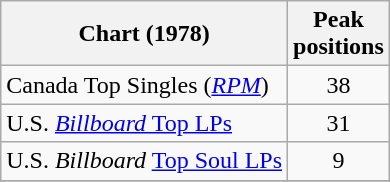<table class="wikitable">
<tr>
<th>Chart (1978)</th>
<th>Peak<br>positions</th>
</tr>
<tr>
<td>Canada Top Singles (<a href='#'><em>RPM</em></a>)</td>
<td align="center">38</td>
</tr>
<tr>
<td>U.S. <a href='#'><em>Billboard</em> Top LPs</a></td>
<td align="center">31</td>
</tr>
<tr>
<td>U.S. <em>Billboard</em> <a href='#'>Top Soul LPs</a></td>
<td align="center">9</td>
</tr>
<tr>
</tr>
</table>
